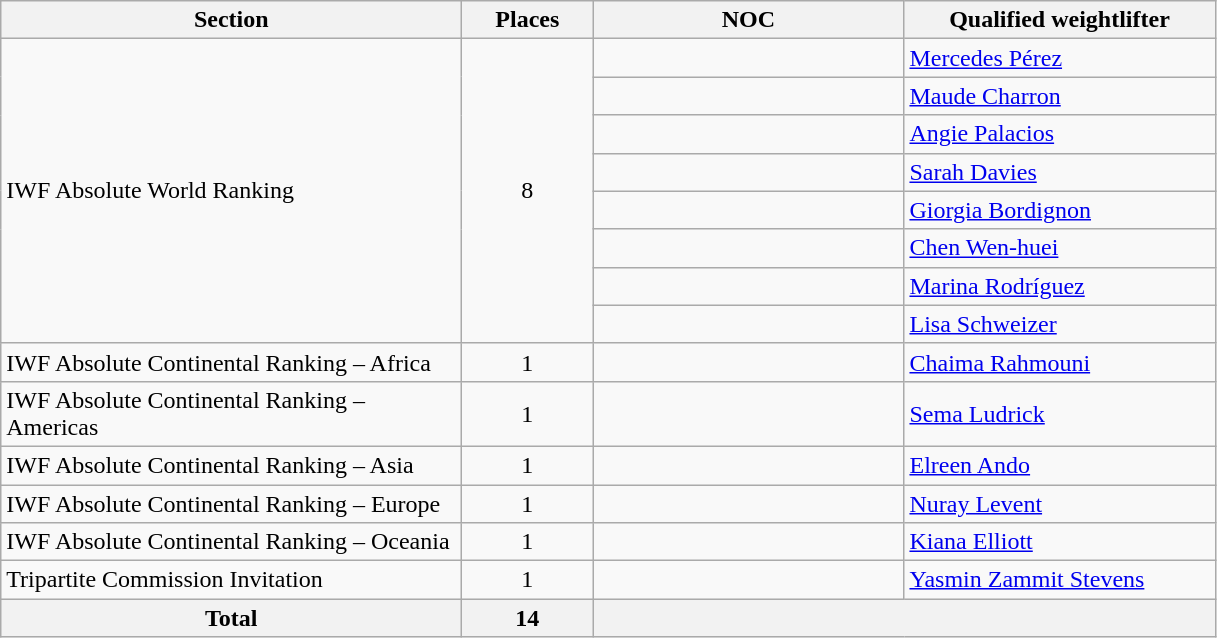<table class="wikitable">
<tr>
<th width=300>Section</th>
<th width=80>Places</th>
<th width=200>NOC</th>
<th width=200>Qualified weightlifter</th>
</tr>
<tr>
<td rowspan=8>IWF Absolute World Ranking</td>
<td rowspan=8 align=center>8</td>
<td></td>
<td><a href='#'>Mercedes Pérez</a></td>
</tr>
<tr>
<td></td>
<td><a href='#'>Maude Charron</a></td>
</tr>
<tr>
<td></td>
<td><a href='#'>Angie Palacios</a></td>
</tr>
<tr>
<td></td>
<td><a href='#'>Sarah Davies</a></td>
</tr>
<tr>
<td></td>
<td><a href='#'>Giorgia Bordignon</a></td>
</tr>
<tr>
<td></td>
<td><a href='#'>Chen Wen-huei</a></td>
</tr>
<tr>
<td></td>
<td><a href='#'>Marina Rodríguez</a></td>
</tr>
<tr>
<td></td>
<td><a href='#'>Lisa Schweizer</a></td>
</tr>
<tr>
<td>IWF Absolute Continental Ranking – Africa</td>
<td align=center>1</td>
<td></td>
<td><a href='#'>Chaima Rahmouni</a></td>
</tr>
<tr>
<td>IWF Absolute Continental Ranking – Americas</td>
<td align=center>1</td>
<td></td>
<td><a href='#'>Sema Ludrick</a></td>
</tr>
<tr>
<td>IWF Absolute Continental Ranking – Asia</td>
<td align=center>1</td>
<td></td>
<td><a href='#'>Elreen Ando</a></td>
</tr>
<tr>
<td>IWF Absolute Continental Ranking – Europe</td>
<td align=center>1</td>
<td></td>
<td><a href='#'>Nuray Levent</a></td>
</tr>
<tr>
<td>IWF Absolute Continental Ranking – Oceania</td>
<td align=center>1</td>
<td></td>
<td><a href='#'>Kiana Elliott</a></td>
</tr>
<tr>
<td>Tripartite Commission Invitation</td>
<td align=center>1</td>
<td></td>
<td><a href='#'>Yasmin Zammit Stevens</a></td>
</tr>
<tr>
<th>Total</th>
<th>14</th>
<th colspan=2></th>
</tr>
</table>
